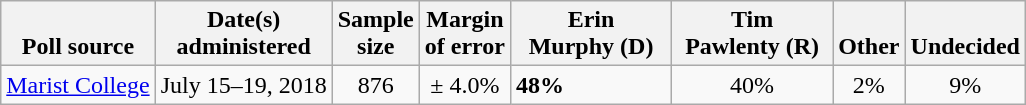<table class="wikitable">
<tr valign=bottom>
<th>Poll source</th>
<th>Date(s)<br>administered</th>
<th>Sample<br>size</th>
<th>Margin<br>of error</th>
<th style="width:100px;">Erin<br>Murphy (D)</th>
<th style="width:100px;">Tim<br>Pawlenty (R)</th>
<th>Other</th>
<th>Undecided</th>
</tr>
<tr>
<td><a href='#'>Marist College</a></td>
<td align=center>July 15–19, 2018</td>
<td align=center>876</td>
<td align=center>± 4.0%</td>
<td><strong>48%</strong></td>
<td align=center>40%</td>
<td align=center>2%</td>
<td align=center>9%</td>
</tr>
</table>
